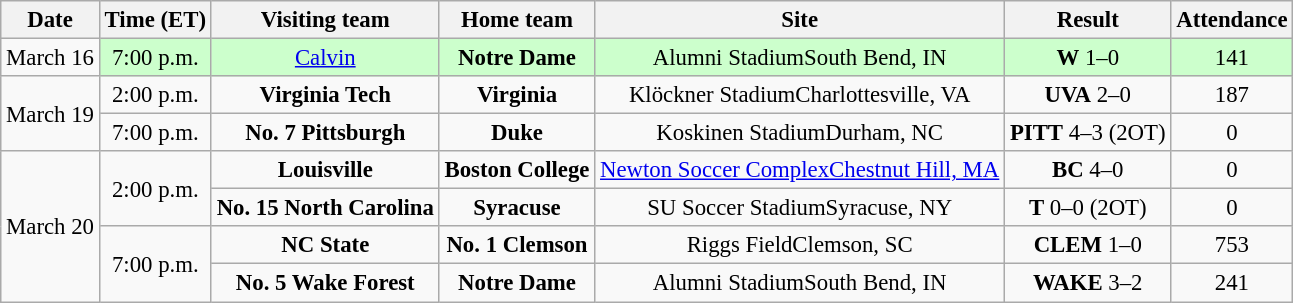<table class="wikitable" style="font-size:95%; text-align: center;">
<tr>
<th>Date</th>
<th>Time (ET)</th>
<th>Visiting team</th>
<th>Home team</th>
<th>Site</th>
<th>Result</th>
<th>Attendance</th>
</tr>
<tr>
<td>March 16</td>
<td style="background:#cfc;">7:00 p.m.</td>
<td style="background:#cfc;"><a href='#'>Calvin</a></td>
<td style="background:#cfc;"><strong>Notre Dame</strong></td>
<td style="background:#cfc;">Alumni StadiumSouth Bend, IN</td>
<td style="background:#cfc;"><strong>W</strong> 1–0</td>
<td style="background:#cfc;">141</td>
</tr>
<tr>
<td rowspan=2>March 19</td>
<td>2:00 p.m.</td>
<td><strong>Virginia Tech</strong></td>
<td><strong>Virginia</strong></td>
<td>Klöckner StadiumCharlottesville, VA</td>
<td><strong>UVA</strong> 2–0</td>
<td>187</td>
</tr>
<tr>
<td>7:00 p.m.</td>
<td><strong>No. 7 Pittsburgh</strong></td>
<td><strong>Duke</strong></td>
<td>Koskinen StadiumDurham, NC</td>
<td><strong>PITT</strong> 4–3 (2OT)</td>
<td>0</td>
</tr>
<tr>
<td rowspan=4>March 20</td>
<td rowspan=2>2:00 p.m.</td>
<td><strong>Louisville</strong></td>
<td><strong>Boston College</strong></td>
<td><a href='#'>Newton Soccer Complex</a><a href='#'>Chestnut Hill, MA</a></td>
<td><strong>BC</strong> 4–0</td>
<td>0</td>
</tr>
<tr>
<td><strong>No. 15 North Carolina</strong></td>
<td><strong>Syracuse</strong></td>
<td>SU Soccer StadiumSyracuse, NY</td>
<td><strong>T</strong> 0–0 (2OT)</td>
<td>0</td>
</tr>
<tr>
<td rowspan=2>7:00 p.m.</td>
<td><strong>NC State</strong></td>
<td><strong>No. 1 Clemson</strong></td>
<td>Riggs FieldClemson, SC</td>
<td><strong>CLEM</strong> 1–0</td>
<td>753</td>
</tr>
<tr>
<td><strong>No. 5 Wake Forest</strong></td>
<td><strong>Notre Dame</strong></td>
<td>Alumni StadiumSouth Bend, IN</td>
<td><strong>WAKE</strong> 3–2</td>
<td>241</td>
</tr>
</table>
